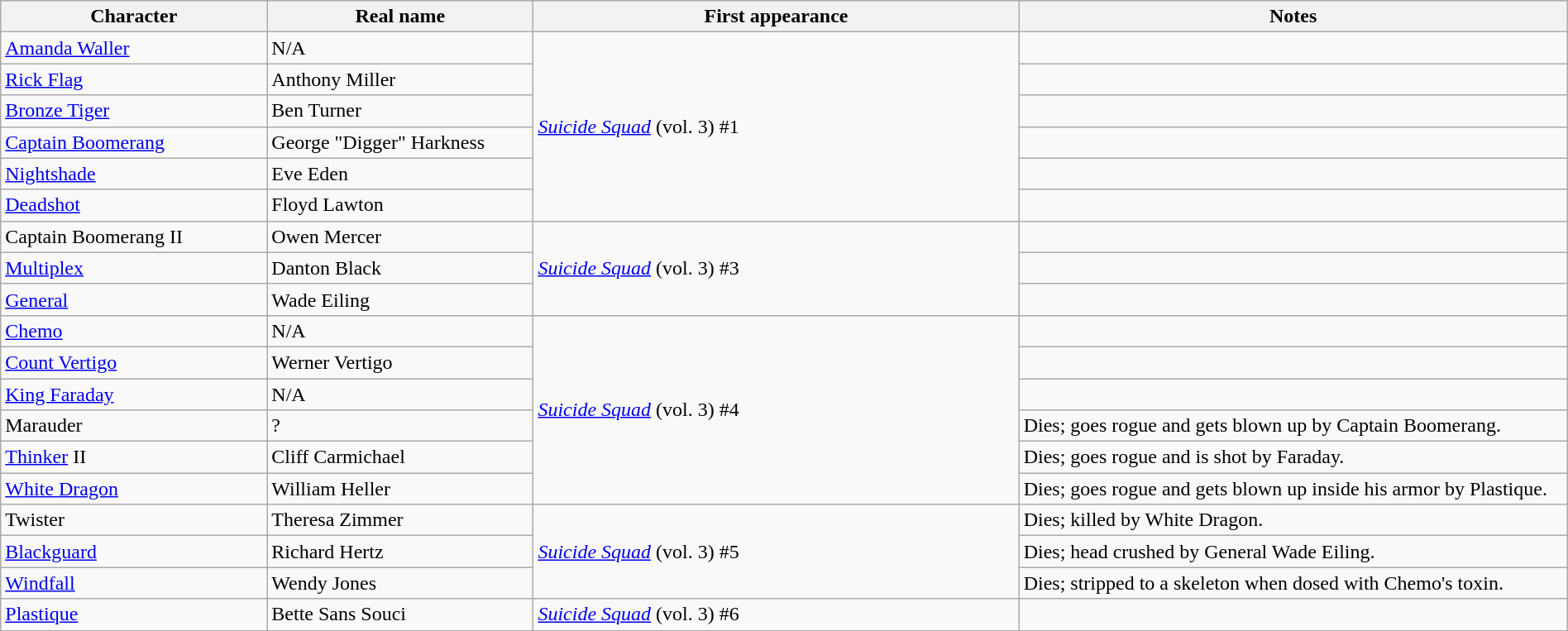<table class="wikitable" width=100%>
<tr>
<th width=17%>Character</th>
<th width=17%>Real name</th>
<th width=31%>First appearance</th>
<th width=35%>Notes</th>
</tr>
<tr>
<td><a href='#'>Amanda Waller</a></td>
<td>N/A</td>
<td rowspan=6><em><a href='#'>Suicide Squad</a></em> (vol. 3) #1</td>
<td></td>
</tr>
<tr>
<td><a href='#'>Rick Flag</a></td>
<td>Anthony Miller</td>
<td></td>
</tr>
<tr>
<td><a href='#'>Bronze Tiger</a></td>
<td>Ben Turner</td>
<td></td>
</tr>
<tr>
<td><a href='#'>Captain Boomerang</a></td>
<td>George "Digger" Harkness</td>
<td></td>
</tr>
<tr>
<td><a href='#'>Nightshade</a></td>
<td>Eve Eden</td>
<td></td>
</tr>
<tr>
<td><a href='#'>Deadshot</a></td>
<td>Floyd Lawton</td>
<td></td>
</tr>
<tr>
<td>Captain Boomerang II</td>
<td>Owen Mercer</td>
<td rowspan=3><em><a href='#'>Suicide Squad</a></em> (vol. 3) #3</td>
<td></td>
</tr>
<tr>
<td><a href='#'>Multiplex</a></td>
<td>Danton Black</td>
<td></td>
</tr>
<tr>
<td><a href='#'>General</a></td>
<td>Wade Eiling</td>
<td></td>
</tr>
<tr>
<td><a href='#'>Chemo</a></td>
<td>N/A</td>
<td rowspan=6><em><a href='#'>Suicide Squad</a></em> (vol. 3) #4</td>
<td></td>
</tr>
<tr>
<td><a href='#'>Count Vertigo</a></td>
<td>Werner Vertigo</td>
<td></td>
</tr>
<tr>
<td><a href='#'>King Faraday</a></td>
<td>N/A</td>
<td></td>
</tr>
<tr>
<td>Marauder</td>
<td>?</td>
<td>Dies; goes rogue and gets blown up by Captain Boomerang.</td>
</tr>
<tr>
<td><a href='#'>Thinker</a> II</td>
<td>Cliff Carmichael</td>
<td>Dies; goes rogue and is shot by Faraday.</td>
</tr>
<tr>
<td><a href='#'>White Dragon</a></td>
<td>William Heller</td>
<td>Dies; goes rogue and gets blown up inside his armor by Plastique.</td>
</tr>
<tr>
<td>Twister</td>
<td>Theresa Zimmer</td>
<td rowspan=3><em><a href='#'>Suicide Squad</a></em> (vol. 3) #5</td>
<td>Dies; killed by White Dragon.</td>
</tr>
<tr>
<td><a href='#'>Blackguard</a></td>
<td>Richard Hertz</td>
<td>Dies; head crushed by General Wade Eiling.</td>
</tr>
<tr>
<td><a href='#'>Windfall</a></td>
<td>Wendy Jones</td>
<td>Dies; stripped to a skeleton when dosed with Chemo's toxin.</td>
</tr>
<tr>
<td><a href='#'>Plastique</a></td>
<td>Bette Sans Souci</td>
<td><em><a href='#'>Suicide Squad</a></em> (vol. 3) #6</td>
<td></td>
</tr>
</table>
